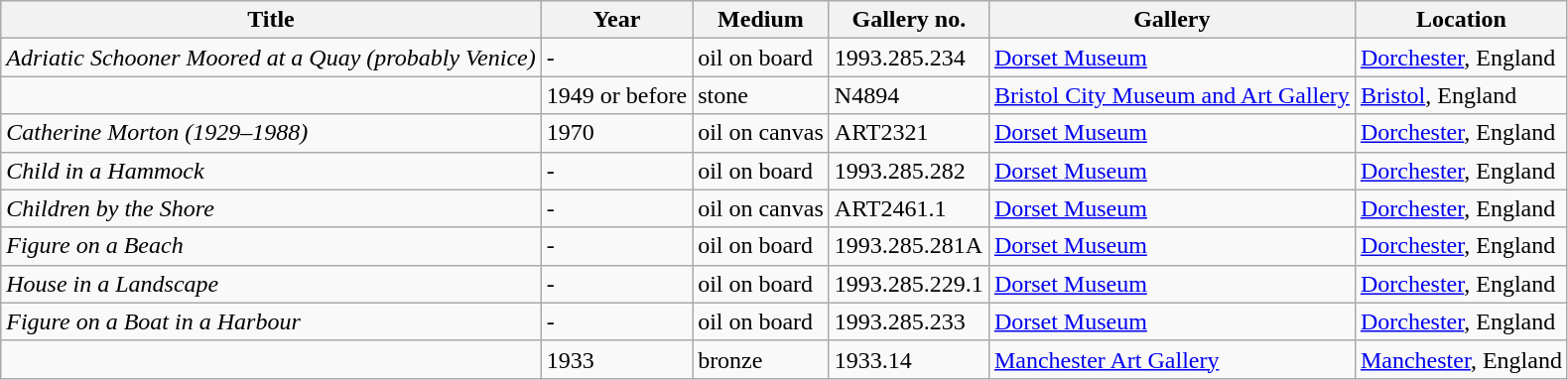<table class="wikitable">
<tr>
<th>Title</th>
<th>Year</th>
<th>Medium</th>
<th>Gallery no.</th>
<th>Gallery</th>
<th>Location</th>
</tr>
<tr>
<td><em>Adriatic Schooner Moored at a Quay (probably Venice)</em></td>
<td>-</td>
<td>oil on board</td>
<td>1993.285.234</td>
<td><a href='#'>Dorset Museum</a></td>
<td><a href='#'>Dorchester</a>, England</td>
</tr>
<tr>
<td><em></em></td>
<td>1949 or before</td>
<td>stone</td>
<td>N4894</td>
<td><a href='#'>Bristol City Museum and Art Gallery</a></td>
<td><a href='#'>Bristol</a>, England</td>
</tr>
<tr>
<td><em>Catherine Morton (1929–1988)</em></td>
<td>1970</td>
<td>oil on canvas</td>
<td>ART2321</td>
<td><a href='#'>Dorset Museum</a></td>
<td><a href='#'>Dorchester</a>, England</td>
</tr>
<tr>
<td><em>Child in a Hammock</em></td>
<td>-</td>
<td>oil on board</td>
<td>1993.285.282</td>
<td><a href='#'>Dorset Museum</a></td>
<td><a href='#'>Dorchester</a>, England</td>
</tr>
<tr>
<td><em>Children by the Shore</em></td>
<td>-</td>
<td>oil on canvas</td>
<td>ART2461.1</td>
<td><a href='#'>Dorset Museum</a></td>
<td><a href='#'>Dorchester</a>, England</td>
</tr>
<tr>
<td><em>Figure on a Beach</em></td>
<td>-</td>
<td>oil on board</td>
<td>1993.285.281A</td>
<td><a href='#'>Dorset Museum</a></td>
<td><a href='#'>Dorchester</a>, England</td>
</tr>
<tr>
<td><em>House in a Landscape</em></td>
<td>-</td>
<td>oil on board</td>
<td>1993.285.229.1</td>
<td><a href='#'>Dorset Museum</a></td>
<td><a href='#'>Dorchester</a>, England</td>
</tr>
<tr>
<td><em>Figure on a Boat in a Harbour</em></td>
<td>-</td>
<td>oil on board</td>
<td>1993.285.233</td>
<td><a href='#'>Dorset Museum</a></td>
<td><a href='#'>Dorchester</a>, England</td>
</tr>
<tr>
<td><em></em></td>
<td>1933</td>
<td>bronze</td>
<td>1933.14</td>
<td><a href='#'>Manchester Art Gallery</a></td>
<td><a href='#'>Manchester</a>, England</td>
</tr>
</table>
